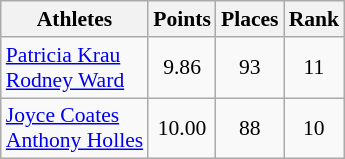<table class="wikitable" border="1" style="font-size:90%">
<tr>
<th>Athletes</th>
<th>Points</th>
<th>Places</th>
<th>Rank</th>
</tr>
<tr align=center>
<td align=left><a href='#'>Patricia Krau</a><br><a href='#'>Rodney Ward</a></td>
<td>9.86</td>
<td>93</td>
<td>11</td>
</tr>
<tr align=center>
<td align=left><a href='#'>Joyce Coates</a><br><a href='#'>Anthony Holles</a></td>
<td>10.00</td>
<td>88</td>
<td>10</td>
</tr>
</table>
